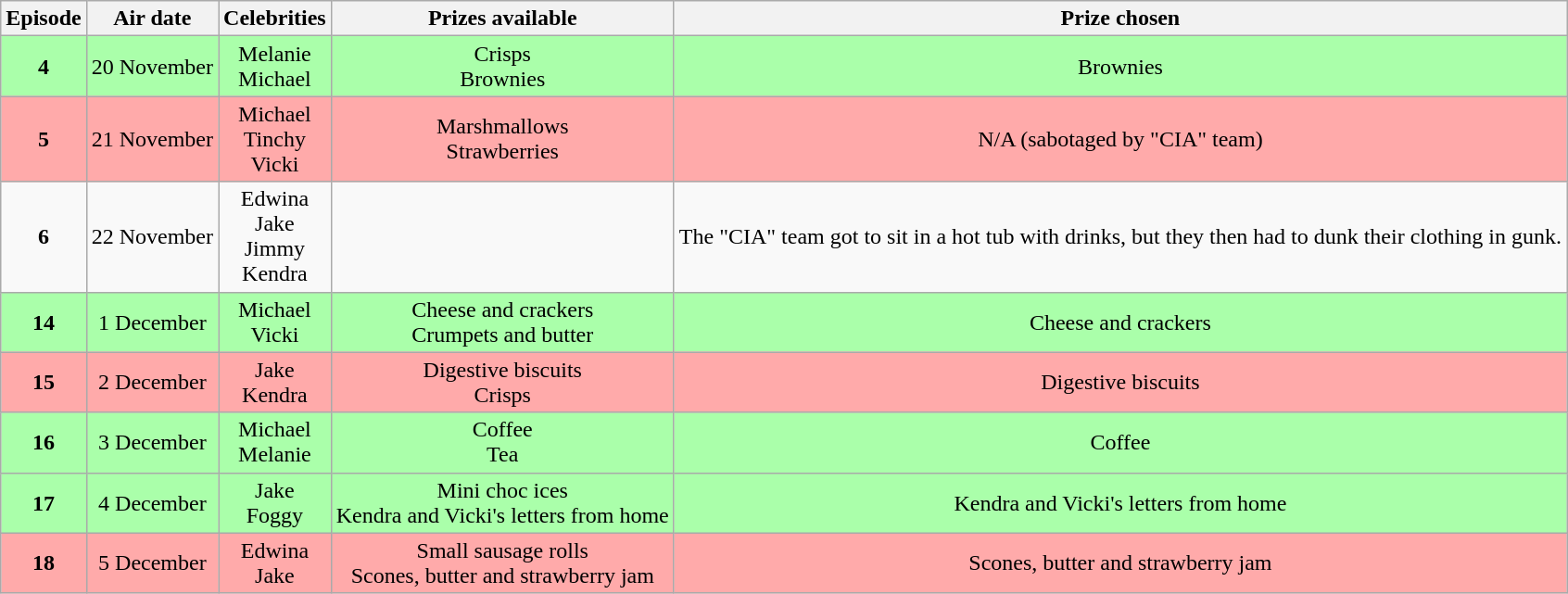<table class=wikitable style="text-align:center">
<tr>
<th>Episode</th>
<th>Air date</th>
<th>Celebrities</th>
<th>Prizes available</th>
<th>Prize chosen</th>
</tr>
<tr style="background:#afa;">
<td><strong>4</strong></td>
<td>20 November</td>
<td>Melanie<br>Michael</td>
<td>Crisps<br>Brownies</td>
<td>Brownies</td>
</tr>
<tr style="background:#faa;">
<td><strong>5</strong></td>
<td>21 November</td>
<td>Michael<br>Tinchy<br>Vicki</td>
<td>Marshmallows<br>Strawberries</td>
<td>N/A (sabotaged by "CIA" team)</td>
</tr>
<tr style="background:#;">
<td><strong>6</strong></td>
<td>22 November</td>
<td>Edwina<br>Jake<br>Jimmy<br>Kendra</td>
<td></td>
<td>The "CIA" team got to sit in a hot tub with drinks, but they then had to dunk their clothing in gunk.</td>
</tr>
<tr style="background:#afa;">
<td><strong>14</strong></td>
<td>1 December</td>
<td>Michael<br> Vicki</td>
<td>Cheese and crackers<br>Crumpets and butter</td>
<td>Cheese and crackers</td>
</tr>
<tr style="background:#faa;">
<td><strong>15</strong></td>
<td>2 December</td>
<td>Jake<br>Kendra</td>
<td>Digestive biscuits<br>Crisps</td>
<td>Digestive biscuits</td>
</tr>
<tr style="background:#afa;">
<td><strong>16</strong></td>
<td>3 December</td>
<td>Michael<br>Melanie</td>
<td>Coffee<br>Tea</td>
<td>Coffee</td>
</tr>
<tr style="background:#afa;">
<td><strong>17</strong></td>
<td>4 December</td>
<td>Jake<br>Foggy</td>
<td>Mini choc ices<br>Kendra and Vicki's letters from home</td>
<td>Kendra and Vicki's letters from home</td>
</tr>
<tr style="background:#faa;">
<td><strong>18</strong></td>
<td>5 December</td>
<td>Edwina<br>Jake</td>
<td>Small sausage rolls<br>Scones, butter and strawberry jam</td>
<td>Scones, butter and strawberry jam</td>
</tr>
</table>
